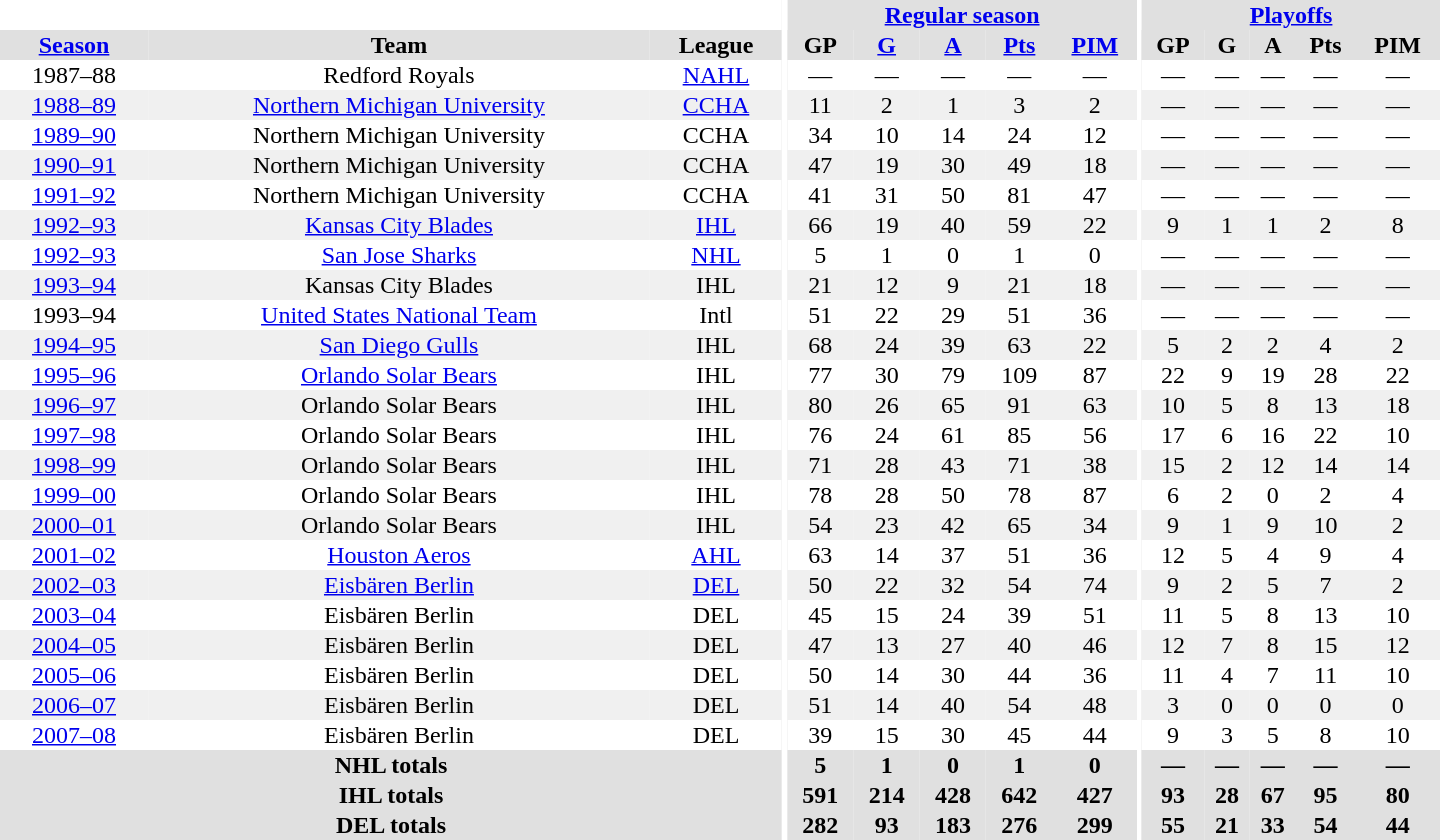<table border="0" cellpadding="1" cellspacing="0" style="text-align:center; width:60em">
<tr bgcolor="#e0e0e0">
<th colspan="3" bgcolor="#ffffff"></th>
<th rowspan="100" bgcolor="#ffffff"></th>
<th colspan="5"><a href='#'>Regular season</a></th>
<th rowspan="100" bgcolor="#ffffff"></th>
<th colspan="5"><a href='#'>Playoffs</a></th>
</tr>
<tr bgcolor="#e0e0e0">
<th><a href='#'>Season</a></th>
<th>Team</th>
<th>League</th>
<th>GP</th>
<th><a href='#'>G</a></th>
<th><a href='#'>A</a></th>
<th><a href='#'>Pts</a></th>
<th><a href='#'>PIM</a></th>
<th>GP</th>
<th>G</th>
<th>A</th>
<th>Pts</th>
<th>PIM</th>
</tr>
<tr>
<td>1987–88</td>
<td>Redford Royals</td>
<td><a href='#'>NAHL</a></td>
<td>—</td>
<td>—</td>
<td>—</td>
<td>—</td>
<td>—</td>
<td>—</td>
<td>—</td>
<td>—</td>
<td>—</td>
<td>—</td>
</tr>
<tr bgcolor="#f0f0f0">
<td><a href='#'>1988–89</a></td>
<td><a href='#'>Northern Michigan University</a></td>
<td><a href='#'>CCHA</a></td>
<td>11</td>
<td>2</td>
<td>1</td>
<td>3</td>
<td>2</td>
<td>—</td>
<td>—</td>
<td>—</td>
<td>—</td>
<td>—</td>
</tr>
<tr>
<td><a href='#'>1989–90</a></td>
<td>Northern Michigan University</td>
<td>CCHA</td>
<td>34</td>
<td>10</td>
<td>14</td>
<td>24</td>
<td>12</td>
<td>—</td>
<td>—</td>
<td>—</td>
<td>—</td>
<td>—</td>
</tr>
<tr bgcolor="#f0f0f0">
<td><a href='#'>1990–91</a></td>
<td>Northern Michigan University</td>
<td>CCHA</td>
<td>47</td>
<td>19</td>
<td>30</td>
<td>49</td>
<td>18</td>
<td>—</td>
<td>—</td>
<td>—</td>
<td>—</td>
<td>—</td>
</tr>
<tr>
<td><a href='#'>1991–92</a></td>
<td>Northern Michigan University</td>
<td>CCHA</td>
<td>41</td>
<td>31</td>
<td>50</td>
<td>81</td>
<td>47</td>
<td>—</td>
<td>—</td>
<td>—</td>
<td>—</td>
<td>—</td>
</tr>
<tr bgcolor="#f0f0f0">
<td><a href='#'>1992–93</a></td>
<td><a href='#'>Kansas City Blades</a></td>
<td><a href='#'>IHL</a></td>
<td>66</td>
<td>19</td>
<td>40</td>
<td>59</td>
<td>22</td>
<td>9</td>
<td>1</td>
<td>1</td>
<td>2</td>
<td>8</td>
</tr>
<tr>
<td><a href='#'>1992–93</a></td>
<td><a href='#'>San Jose Sharks</a></td>
<td><a href='#'>NHL</a></td>
<td>5</td>
<td>1</td>
<td>0</td>
<td>1</td>
<td>0</td>
<td>—</td>
<td>—</td>
<td>—</td>
<td>—</td>
<td>—</td>
</tr>
<tr bgcolor="#f0f0f0">
<td><a href='#'>1993–94</a></td>
<td>Kansas City Blades</td>
<td>IHL</td>
<td>21</td>
<td>12</td>
<td>9</td>
<td>21</td>
<td>18</td>
<td>—</td>
<td>—</td>
<td>—</td>
<td>—</td>
<td>—</td>
</tr>
<tr>
<td>1993–94</td>
<td><a href='#'>United States National Team</a></td>
<td>Intl</td>
<td>51</td>
<td>22</td>
<td>29</td>
<td>51</td>
<td>36</td>
<td>—</td>
<td>—</td>
<td>—</td>
<td>—</td>
<td>—</td>
</tr>
<tr bgcolor="#f0f0f0">
<td><a href='#'>1994–95</a></td>
<td><a href='#'>San Diego Gulls</a></td>
<td>IHL</td>
<td>68</td>
<td>24</td>
<td>39</td>
<td>63</td>
<td>22</td>
<td>5</td>
<td>2</td>
<td>2</td>
<td>4</td>
<td>2</td>
</tr>
<tr>
<td><a href='#'>1995–96</a></td>
<td><a href='#'>Orlando Solar Bears</a></td>
<td>IHL</td>
<td>77</td>
<td>30</td>
<td>79</td>
<td>109</td>
<td>87</td>
<td>22</td>
<td>9</td>
<td>19</td>
<td>28</td>
<td>22</td>
</tr>
<tr bgcolor="#f0f0f0">
<td><a href='#'>1996–97</a></td>
<td>Orlando Solar Bears</td>
<td>IHL</td>
<td>80</td>
<td>26</td>
<td>65</td>
<td>91</td>
<td>63</td>
<td>10</td>
<td>5</td>
<td>8</td>
<td>13</td>
<td>18</td>
</tr>
<tr>
<td><a href='#'>1997–98</a></td>
<td>Orlando Solar Bears</td>
<td>IHL</td>
<td>76</td>
<td>24</td>
<td>61</td>
<td>85</td>
<td>56</td>
<td>17</td>
<td>6</td>
<td>16</td>
<td>22</td>
<td>10</td>
</tr>
<tr bgcolor="#f0f0f0">
<td><a href='#'>1998–99</a></td>
<td>Orlando Solar Bears</td>
<td>IHL</td>
<td>71</td>
<td>28</td>
<td>43</td>
<td>71</td>
<td>38</td>
<td>15</td>
<td>2</td>
<td>12</td>
<td>14</td>
<td>14</td>
</tr>
<tr>
<td><a href='#'>1999–00</a></td>
<td>Orlando Solar Bears</td>
<td>IHL</td>
<td>78</td>
<td>28</td>
<td>50</td>
<td>78</td>
<td>87</td>
<td>6</td>
<td>2</td>
<td>0</td>
<td>2</td>
<td>4</td>
</tr>
<tr bgcolor="#f0f0f0">
<td><a href='#'>2000–01</a></td>
<td>Orlando Solar Bears</td>
<td>IHL</td>
<td>54</td>
<td>23</td>
<td>42</td>
<td>65</td>
<td>34</td>
<td>9</td>
<td>1</td>
<td>9</td>
<td>10</td>
<td>2</td>
</tr>
<tr>
<td><a href='#'>2001–02</a></td>
<td><a href='#'>Houston Aeros</a></td>
<td><a href='#'>AHL</a></td>
<td>63</td>
<td>14</td>
<td>37</td>
<td>51</td>
<td>36</td>
<td>12</td>
<td>5</td>
<td>4</td>
<td>9</td>
<td>4</td>
</tr>
<tr bgcolor="#f0f0f0">
<td><a href='#'>2002–03</a></td>
<td><a href='#'>Eisbären Berlin</a></td>
<td><a href='#'>DEL</a></td>
<td>50</td>
<td>22</td>
<td>32</td>
<td>54</td>
<td>74</td>
<td>9</td>
<td>2</td>
<td>5</td>
<td>7</td>
<td>2</td>
</tr>
<tr>
<td><a href='#'>2003–04</a></td>
<td>Eisbären Berlin</td>
<td>DEL</td>
<td>45</td>
<td>15</td>
<td>24</td>
<td>39</td>
<td>51</td>
<td>11</td>
<td>5</td>
<td>8</td>
<td>13</td>
<td>10</td>
</tr>
<tr bgcolor="#f0f0f0">
<td><a href='#'>2004–05</a></td>
<td>Eisbären Berlin</td>
<td>DEL</td>
<td>47</td>
<td>13</td>
<td>27</td>
<td>40</td>
<td>46</td>
<td>12</td>
<td>7</td>
<td>8</td>
<td>15</td>
<td>12</td>
</tr>
<tr>
<td><a href='#'>2005–06</a></td>
<td>Eisbären Berlin</td>
<td>DEL</td>
<td>50</td>
<td>14</td>
<td>30</td>
<td>44</td>
<td>36</td>
<td>11</td>
<td>4</td>
<td>7</td>
<td>11</td>
<td>10</td>
</tr>
<tr bgcolor="#f0f0f0">
<td><a href='#'>2006–07</a></td>
<td>Eisbären Berlin</td>
<td>DEL</td>
<td>51</td>
<td>14</td>
<td>40</td>
<td>54</td>
<td>48</td>
<td>3</td>
<td>0</td>
<td>0</td>
<td>0</td>
<td>0</td>
</tr>
<tr>
<td><a href='#'>2007–08</a></td>
<td>Eisbären Berlin</td>
<td>DEL</td>
<td>39</td>
<td>15</td>
<td>30</td>
<td>45</td>
<td>44</td>
<td>9</td>
<td>3</td>
<td>5</td>
<td>8</td>
<td>10</td>
</tr>
<tr bgcolor="#e0e0e0">
<th colspan="3">NHL totals</th>
<th>5</th>
<th>1</th>
<th>0</th>
<th>1</th>
<th>0</th>
<th>—</th>
<th>—</th>
<th>—</th>
<th>—</th>
<th>—</th>
</tr>
<tr bgcolor="#e0e0e0">
<th colspan="3">IHL totals</th>
<th>591</th>
<th>214</th>
<th>428</th>
<th>642</th>
<th>427</th>
<th>93</th>
<th>28</th>
<th>67</th>
<th>95</th>
<th>80</th>
</tr>
<tr bgcolor="#e0e0e0">
<th colspan="3">DEL totals</th>
<th>282</th>
<th>93</th>
<th>183</th>
<th>276</th>
<th>299</th>
<th>55</th>
<th>21</th>
<th>33</th>
<th>54</th>
<th>44</th>
</tr>
</table>
